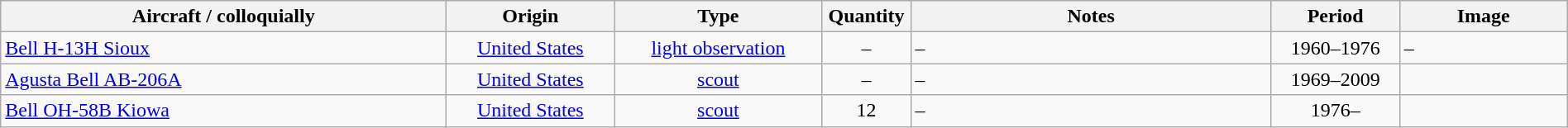<table class="wikitable" style="width:100%">
<tr>
<th style="width: 22em">Aircraft / colloquially</th>
<th style="width: 8em">Origin</th>
<th style="width: 10em">Type</th>
<th style="width: 4em">Quantity</th>
<th>Notes</th>
<th style="width: 6em">Period</th>
<th style="width: 8em">Image</th>
</tr>
<tr>
<td><a href='#'>Bell H-13H Sioux</a></td>
<td style="text-align: center"><a href='#'>United States</a></td>
<td style="text-align: center"><a href='#'>light observation</a></td>
<td style="text-align: center">–</td>
<td>–</td>
<td style="text-align: center">1960–1976</td>
<td>–</td>
</tr>
<tr>
<td><a href='#'>Agusta Bell AB-206A</a></td>
<td style="text-align: center"><a href='#'>United States</a></td>
<td style="text-align: center"><a href='#'>scout</a></td>
<td style="text-align: center">–</td>
<td>–</td>
<td style="text-align: center">1969–2009</td>
<td></td>
</tr>
<tr>
<td><a href='#'>Bell OH-58B Kiowa</a></td>
<td style="text-align: center"><a href='#'>United States</a></td>
<td style="text-align: center"><a href='#'>scout</a></td>
<td style="text-align: center">12</td>
<td>–</td>
<td style="text-align: center">1976–</td>
<td></td>
</tr>
</table>
